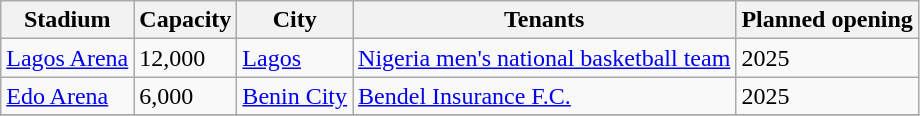<table class="wikitable sortable">
<tr>
<th>Stadium</th>
<th>Capacity</th>
<th>City</th>
<th>Tenants</th>
<th>Planned opening</th>
</tr>
<tr>
<td><a href='#'>Lagos Arena</a></td>
<td>12,000</td>
<td><a href='#'>Lagos</a></td>
<td><a href='#'>Nigeria men's national basketball team</a></td>
<td>2025</td>
</tr>
<tr>
<td><a href='#'>Edo Arena</a></td>
<td>6,000</td>
<td><a href='#'>Benin City</a></td>
<td><a href='#'>Bendel Insurance F.C.</a></td>
<td>2025</td>
</tr>
<tr>
</tr>
</table>
